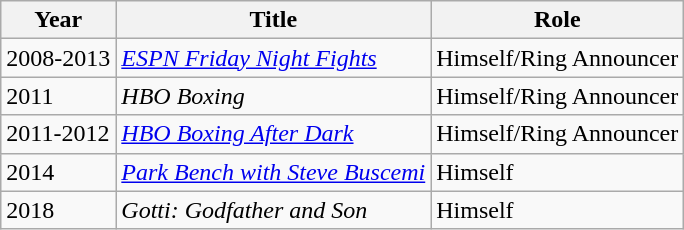<table class="wikitable">
<tr>
<th>Year</th>
<th>Title</th>
<th>Role</th>
</tr>
<tr>
<td>2008-2013</td>
<td><em><a href='#'>ESPN Friday Night Fights</a></em></td>
<td>Himself/Ring Announcer</td>
</tr>
<tr>
<td>2011</td>
<td><em>HBO Boxing</em></td>
<td>Himself/Ring Announcer</td>
</tr>
<tr>
<td>2011-2012</td>
<td><em><a href='#'>HBO Boxing After Dark</a></em></td>
<td>Himself/Ring Announcer</td>
</tr>
<tr>
<td>2014</td>
<td><em><a href='#'>Park Bench with Steve Buscemi</a></em></td>
<td>Himself</td>
</tr>
<tr>
<td>2018</td>
<td><em>Gotti: Godfather and Son</em></td>
<td>Himself</td>
</tr>
</table>
